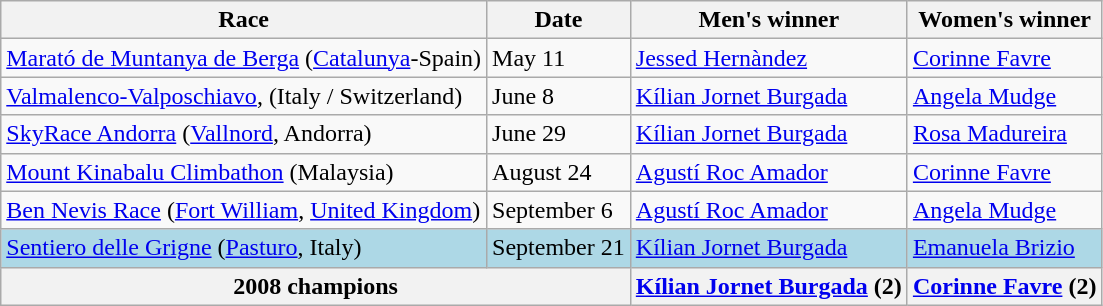<table class="wikitable" width= style="font-size:90%; text-align:center;">
<tr>
<th>Race</th>
<th>Date</th>
<th>Men's winner</th>
<th>Women's winner</th>
</tr>
<tr>
<td><a href='#'>Marató de Muntanya de Berga</a> (<a href='#'>Catalunya</a>-Spain)</td>
<td>May 11</td>
<td><a href='#'>Jessed Hernàndez</a></td>
<td><a href='#'>Corinne Favre</a></td>
</tr>
<tr>
<td><a href='#'>Valmalenco-Valposchiavo</a>, (Italy / Switzerland)</td>
<td>June 8</td>
<td><a href='#'>Kílian Jornet Burgada</a></td>
<td><a href='#'>Angela Mudge</a></td>
</tr>
<tr>
<td><a href='#'>SkyRace Andorra</a> (<a href='#'>Vallnord</a>, Andorra)</td>
<td>June 29</td>
<td><a href='#'>Kílian Jornet Burgada</a></td>
<td><a href='#'>Rosa Madureira</a></td>
</tr>
<tr>
<td><a href='#'>Mount Kinabalu Climbathon</a> (Malaysia)</td>
<td>August 24</td>
<td><a href='#'>Agustí Roc Amador</a></td>
<td><a href='#'>Corinne Favre</a></td>
</tr>
<tr>
<td><a href='#'>Ben Nevis Race</a> (<a href='#'>Fort William</a>, <a href='#'>United Kingdom</a>)</td>
<td>September 6</td>
<td><a href='#'>Agustí Roc Amador</a></td>
<td><a href='#'>Angela Mudge</a></td>
</tr>
<tr style="background:lightblue;">
<td><a href='#'>Sentiero delle Grigne</a> (<a href='#'>Pasturo</a>, Italy)</td>
<td>September 21</td>
<td><a href='#'>Kílian Jornet Burgada</a></td>
<td><a href='#'>Emanuela Brizio</a></td>
</tr>
<tr>
<th colspan="2" style="text-align:center;">2008 champions</th>
<th style="text-align:center;"><a href='#'>Kílian Jornet Burgada</a> (2)</th>
<th style="text-align:center;"><a href='#'>Corinne Favre</a> (2)</th>
</tr>
</table>
